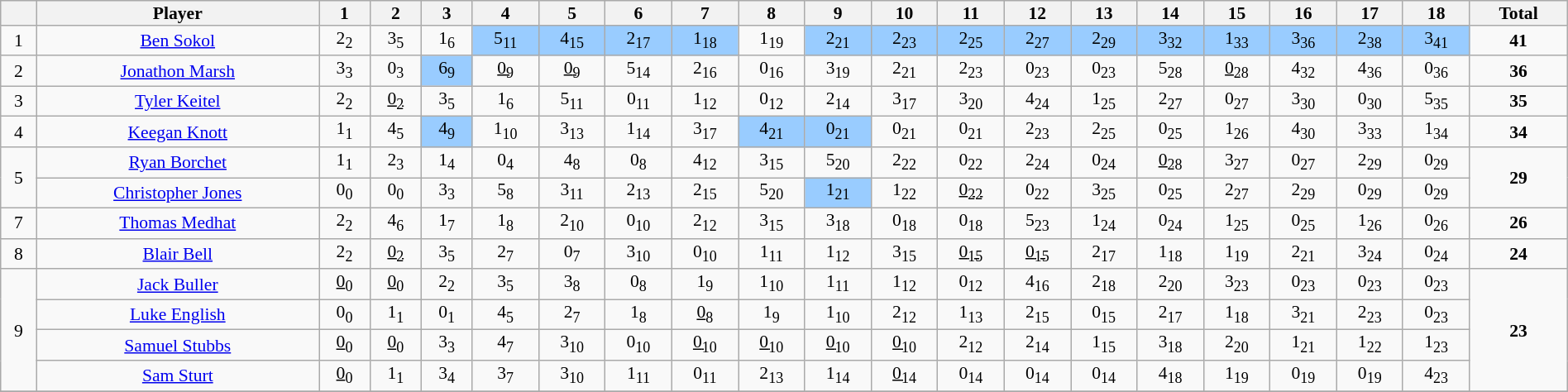<table class="wikitable nowraplinks" style="text-align:center; line-height: 90%; font-size:90%;" width=100%>
<tr>
<th width=""></th>
<th abbr="Position">Player</th>
<th abbr="Round 1">1</th>
<th abbr="Round 2">2</th>
<th abbr="Round 3">3</th>
<th abbr="Round 4">4</th>
<th abbr="Round 5">5</th>
<th abbr="Round 6">6</th>
<th abbr="Round 7">7</th>
<th>8</th>
<th>9</th>
<th>10</th>
<th>11</th>
<th>12</th>
<th>13</th>
<th>14</th>
<th>15</th>
<th>16</th>
<th>17</th>
<th>18</th>
<th abbr="Total">Total</th>
</tr>
<tr>
<td>1</td>
<td><a href='#'>Ben Sokol</a></td>
<td>2<sub>2</sub></td>
<td>3<sub>5</sub></td>
<td>1<sub>6</sub></td>
<td style="background:#99ccff;">5<sub>11</sub></td>
<td style="background:#99ccff;">4<sub>15</sub></td>
<td style="background:#99ccff;">2<sub>17</sub></td>
<td style="background:#99ccff;">1<sub>18</sub></td>
<td>1<sub>19</sub></td>
<td style="background:#99ccff;">2<sub>21</sub></td>
<td style="background:#99ccff;">2<sub>23</sub></td>
<td style="background:#99ccff;">2<sub>25</sub></td>
<td style="background:#99ccff;">2<sub>27</sub></td>
<td style="background:#99ccff;">2<sub>29</sub></td>
<td style="background:#99ccff;">3<sub>32</sub></td>
<td style="background:#99ccff;">1<sub>33</sub></td>
<td style="background:#99ccff;">3<sub>36</sub></td>
<td style="background:#99ccff;">2<sub>38</sub></td>
<td style="background:#99ccff;">3<sub>41</sub></td>
<td><strong>41</strong></td>
</tr>
<tr>
<td>2</td>
<td><a href='#'>Jonathon Marsh</a></td>
<td>3<sub>3</sub></td>
<td>0<sub>3</sub></td>
<td style="background:#99ccff;">6<sub>9</sub></td>
<td><u>0<sub>9</sub></u></td>
<td><u>0<sub>9</sub></u></td>
<td>5<sub>14</sub></td>
<td>2<sub>16</sub></td>
<td>0<sub>16</sub></td>
<td>3<sub>19</sub></td>
<td>2<sub>21</sub></td>
<td>2<sub>23</sub></td>
<td>0<sub>23</sub></td>
<td>0<sub>23</sub></td>
<td>5<sub>28</sub></td>
<td><u>0<sub>28</sub></u></td>
<td>4<sub>32</sub></td>
<td>4<sub>36</sub></td>
<td>0<sub>36</sub></td>
<td><strong>36</strong></td>
</tr>
<tr>
<td>3</td>
<td><a href='#'>Tyler Keitel</a></td>
<td>2<sub>2</sub></td>
<td><u>0<sub>2</sub></u></td>
<td>3<sub>5</sub></td>
<td>1<sub>6</sub></td>
<td>5<sub>11</sub></td>
<td>0<sub>11</sub></td>
<td>1<sub>12</sub></td>
<td>0<sub>12</sub></td>
<td>2<sub>14</sub></td>
<td>3<sub>17</sub></td>
<td>3<sub>20</sub></td>
<td>4<sub>24</sub></td>
<td>1<sub>25</sub></td>
<td>2<sub>27</sub></td>
<td>0<sub>27</sub></td>
<td>3<sub>30</sub></td>
<td>0<sub>30</sub></td>
<td>5<sub>35</sub></td>
<td><strong>35</strong></td>
</tr>
<tr>
<td>4</td>
<td><a href='#'>Keegan Knott</a></td>
<td>1<sub>1</sub></td>
<td>4<sub>5</sub></td>
<td style="background:#99ccff;">4<sub>9</sub></td>
<td>1<sub>10</sub></td>
<td>3<sub>13</sub></td>
<td>1<sub>14</sub></td>
<td>3<sub>17</sub></td>
<td style="background:#99ccff;">4<sub>21</sub></td>
<td style="background:#99ccff;">0<sub>21</sub></td>
<td>0<sub>21</sub></td>
<td>0<sub>21</sub></td>
<td>2<sub>23</sub></td>
<td>2<sub>25</sub></td>
<td>0<sub>25</sub></td>
<td>1<sub>26</sub></td>
<td>4<sub>30</sub></td>
<td>3<sub>33</sub></td>
<td>1<sub>34</sub></td>
<td><strong>34</strong></td>
</tr>
<tr>
<td rowspan="2">5</td>
<td><a href='#'>Ryan Borchet</a></td>
<td>1<sub>1</sub></td>
<td>2<sub>3</sub></td>
<td>1<sub>4</sub></td>
<td>0<sub>4</sub></td>
<td>4<sub>8</sub></td>
<td>0<sub>8</sub></td>
<td>4<sub>12</sub></td>
<td>3<sub>15</sub></td>
<td>5<sub>20</sub></td>
<td>2<sub>22</sub></td>
<td>0<sub>22</sub></td>
<td>2<sub>24</sub></td>
<td>0<sub>24</sub></td>
<td><u>0<sub>28</sub></u></td>
<td>3<sub>27</sub></td>
<td>0<sub>27</sub></td>
<td>2<sub>29</sub></td>
<td>0<sub>29</sub></td>
<td rowspan="2"><strong>29</strong></td>
</tr>
<tr>
<td><a href='#'>Christopher Jones</a></td>
<td>0<sub>0</sub></td>
<td>0<sub>0</sub></td>
<td>3<sub>3</sub></td>
<td>5<sub>8</sub></td>
<td>3<sub>11</sub></td>
<td>2<sub>13</sub></td>
<td>2<sub>15</sub></td>
<td>5<sub>20</sub></td>
<td style="background:#99ccff;">1<sub>21</sub></td>
<td>1<sub>22</sub></td>
<td><u>0<sub>22</sub></u></td>
<td>0<sub>22</sub></td>
<td>3<sub>25</sub></td>
<td>0<sub>25</sub></td>
<td>2<sub>27</sub></td>
<td>2<sub>29</sub></td>
<td>0<sub>29</sub></td>
<td>0<sub>29</sub></td>
</tr>
<tr>
<td>7</td>
<td><a href='#'>Thomas Medhat</a></td>
<td>2<sub>2</sub></td>
<td>4<sub>6</sub></td>
<td>1<sub>7</sub></td>
<td>1<sub>8</sub></td>
<td>2<sub>10</sub></td>
<td>0<sub>10</sub></td>
<td>2<sub>12</sub></td>
<td>3<sub>15</sub></td>
<td>3<sub>18</sub></td>
<td>0<sub>18</sub></td>
<td>0<sub>18</sub></td>
<td>5<sub>23</sub></td>
<td>1<sub>24</sub></td>
<td>0<sub>24</sub></td>
<td>1<sub>25</sub></td>
<td>0<sub>25</sub></td>
<td>1<sub>26</sub></td>
<td>0<sub>26</sub></td>
<td><strong>26</strong></td>
</tr>
<tr>
<td>8</td>
<td><a href='#'>Blair Bell</a></td>
<td>2<sub>2</sub></td>
<td><u>0<sub>2</sub></u></td>
<td>3<sub>5</sub></td>
<td>2<sub>7</sub></td>
<td>0<sub>7</sub></td>
<td>3<sub>10</sub></td>
<td>0<sub>10</sub></td>
<td>1<sub>11</sub></td>
<td>1<sub>12</sub></td>
<td>3<sub>15</sub></td>
<td><u>0<sub>15</sub></u></td>
<td><u>0<sub>15</sub></u></td>
<td>2<sub>17</sub></td>
<td>1<sub>18</sub></td>
<td>1<sub>19</sub></td>
<td>2<sub>21</sub></td>
<td>3<sub>24</sub></td>
<td>0<sub>24</sub></td>
<td><strong>24</strong></td>
</tr>
<tr>
<td rowspan="4">9</td>
<td><a href='#'>Jack Buller</a></td>
<td><u>0<sub>0</sub></u></td>
<td><u>0<sub>0</sub></u></td>
<td>2<sub>2</sub></td>
<td>3<sub>5</sub></td>
<td>3<sub>8</sub></td>
<td>0<sub>8</sub></td>
<td>1<sub>9</sub></td>
<td>1<sub>10</sub></td>
<td>1<sub>11</sub></td>
<td>1<sub>12</sub></td>
<td>0<sub>12</sub></td>
<td>4<sub>16</sub></td>
<td>2<sub>18</sub></td>
<td>2<sub>20</sub></td>
<td>3<sub>23</sub></td>
<td>0<sub>23</sub></td>
<td>0<sub>23</sub></td>
<td>0<sub>23</sub></td>
<td rowspan="4"><strong>23</strong></td>
</tr>
<tr>
<td><a href='#'>Luke English</a></td>
<td>0<sub>0</sub></td>
<td>1<sub>1</sub></td>
<td>0<sub>1</sub></td>
<td>4<sub>5</sub></td>
<td>2<sub>7</sub></td>
<td>1<sub>8</sub></td>
<td><u>0<sub>8</sub></u></td>
<td>1<sub>9</sub></td>
<td>1<sub>10</sub></td>
<td>2<sub>12</sub></td>
<td>1<sub>13</sub></td>
<td>2<sub>15</sub></td>
<td>0<sub>15</sub></td>
<td>2<sub>17</sub></td>
<td>1<sub>18</sub></td>
<td>3<sub>21</sub></td>
<td>2<sub>23</sub></td>
<td>0<sub>23</sub></td>
</tr>
<tr>
<td><a href='#'>Samuel Stubbs</a></td>
<td><u>0<sub>0</sub></u></td>
<td><u>0<sub>0</sub></u></td>
<td>3<sub>3</sub></td>
<td>4<sub>7</sub></td>
<td>3<sub>10</sub></td>
<td>0<sub>10</sub></td>
<td><u>0<sub>10</sub></u></td>
<td><u>0<sub>10</sub></u></td>
<td><u>0<sub>10</sub></u></td>
<td><u>0<sub>10</sub></u></td>
<td>2<sub>12</sub></td>
<td>2<sub>14</sub></td>
<td>1<sub>15</sub></td>
<td>3<sub>18</sub></td>
<td>2<sub>20</sub></td>
<td>1<sub>21</sub></td>
<td>1<sub>22</sub></td>
<td>1<sub>23</sub></td>
</tr>
<tr>
<td><a href='#'>Sam Sturt</a></td>
<td><u>0<sub>0</sub></u></td>
<td>1<sub>1</sub></td>
<td>3<sub>4</sub></td>
<td>3<sub>7</sub></td>
<td>3<sub>10</sub></td>
<td>1<sub>11</sub></td>
<td>0<sub>11</sub></td>
<td>2<sub>13</sub></td>
<td>1<sub>14</sub></td>
<td><u>0<sub>14</sub></u></td>
<td>0<sub>14</sub></td>
<td>0<sub>14</sub></td>
<td>0<sub>14</sub></td>
<td>4<sub>18</sub></td>
<td>1<sub>19</sub></td>
<td>0<sub>19</sub></td>
<td>0<sub>19</sub></td>
<td>4<sub>23</sub></td>
</tr>
<tr>
</tr>
</table>
